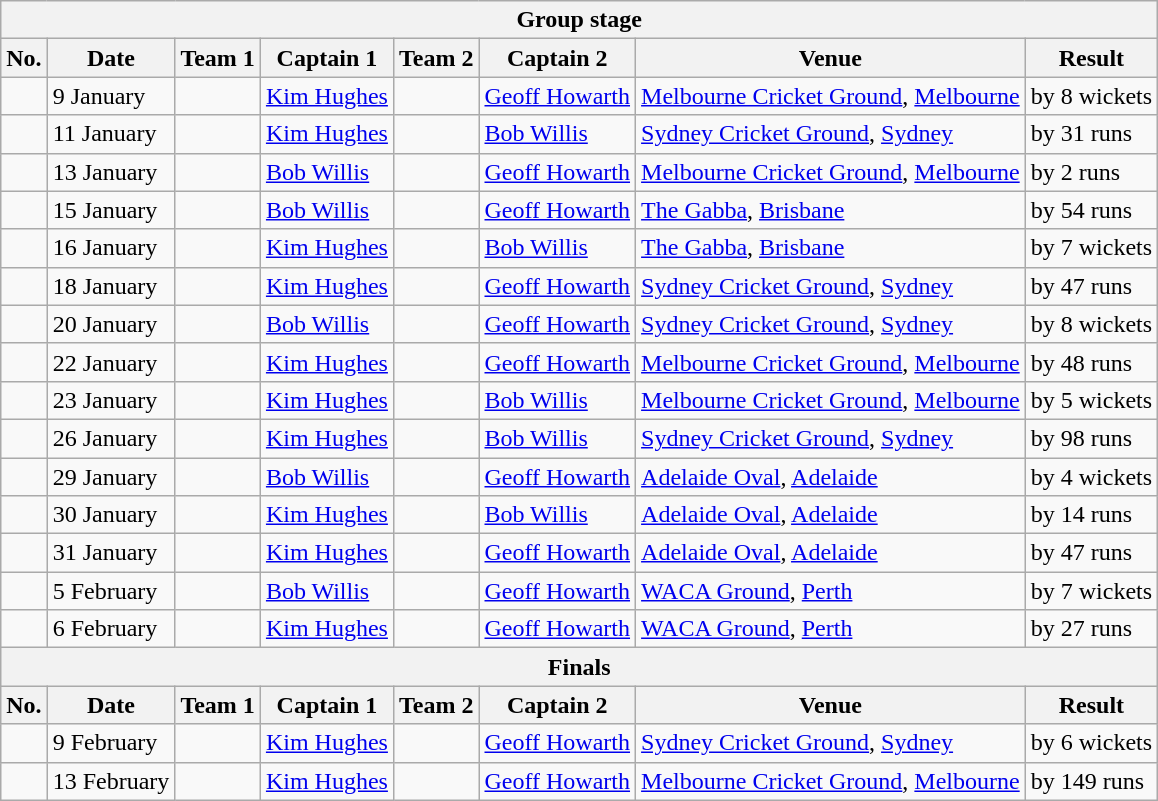<table class="wikitable">
<tr>
<th colspan="9">Group stage</th>
</tr>
<tr>
<th>No.</th>
<th>Date</th>
<th>Team 1</th>
<th>Captain 1</th>
<th>Team 2</th>
<th>Captain 2</th>
<th>Venue</th>
<th>Result</th>
</tr>
<tr>
<td></td>
<td>9 January</td>
<td></td>
<td><a href='#'>Kim Hughes</a></td>
<td></td>
<td><a href='#'>Geoff Howarth</a></td>
<td><a href='#'>Melbourne Cricket Ground</a>, <a href='#'>Melbourne</a></td>
<td> by 8 wickets</td>
</tr>
<tr>
<td></td>
<td>11 January</td>
<td></td>
<td><a href='#'>Kim Hughes</a></td>
<td></td>
<td><a href='#'>Bob Willis</a></td>
<td><a href='#'>Sydney Cricket Ground</a>, <a href='#'>Sydney</a></td>
<td> by 31 runs</td>
</tr>
<tr>
<td></td>
<td>13 January</td>
<td></td>
<td><a href='#'>Bob Willis</a></td>
<td></td>
<td><a href='#'>Geoff Howarth</a></td>
<td><a href='#'>Melbourne Cricket Ground</a>, <a href='#'>Melbourne</a></td>
<td> by 2 runs</td>
</tr>
<tr>
<td></td>
<td>15 January</td>
<td></td>
<td><a href='#'>Bob Willis</a></td>
<td></td>
<td><a href='#'>Geoff Howarth</a></td>
<td><a href='#'>The Gabba</a>, <a href='#'>Brisbane</a></td>
<td> by 54 runs</td>
</tr>
<tr>
<td></td>
<td>16 January</td>
<td></td>
<td><a href='#'>Kim Hughes</a></td>
<td></td>
<td><a href='#'>Bob Willis</a></td>
<td><a href='#'>The Gabba</a>, <a href='#'>Brisbane</a></td>
<td> by 7 wickets</td>
</tr>
<tr>
<td></td>
<td>18 January</td>
<td></td>
<td><a href='#'>Kim Hughes</a></td>
<td></td>
<td><a href='#'>Geoff Howarth</a></td>
<td><a href='#'>Sydney Cricket Ground</a>, <a href='#'>Sydney</a></td>
<td> by 47 runs</td>
</tr>
<tr>
<td></td>
<td>20 January</td>
<td></td>
<td><a href='#'>Bob Willis</a></td>
<td></td>
<td><a href='#'>Geoff Howarth</a></td>
<td><a href='#'>Sydney Cricket Ground</a>, <a href='#'>Sydney</a></td>
<td> by 8 wickets</td>
</tr>
<tr>
<td></td>
<td>22 January</td>
<td></td>
<td><a href='#'>Kim Hughes</a></td>
<td></td>
<td><a href='#'>Geoff Howarth</a></td>
<td><a href='#'>Melbourne Cricket Ground</a>, <a href='#'>Melbourne</a></td>
<td> by 48 runs</td>
</tr>
<tr>
<td></td>
<td>23 January</td>
<td></td>
<td><a href='#'>Kim Hughes</a></td>
<td></td>
<td><a href='#'>Bob Willis</a></td>
<td><a href='#'>Melbourne Cricket Ground</a>, <a href='#'>Melbourne</a></td>
<td> by 5 wickets</td>
</tr>
<tr>
<td></td>
<td>26 January</td>
<td></td>
<td><a href='#'>Kim Hughes</a></td>
<td></td>
<td><a href='#'>Bob Willis</a></td>
<td><a href='#'>Sydney Cricket Ground</a>, <a href='#'>Sydney</a></td>
<td> by 98 runs</td>
</tr>
<tr>
<td></td>
<td>29 January</td>
<td></td>
<td><a href='#'>Bob Willis</a></td>
<td></td>
<td><a href='#'>Geoff Howarth</a></td>
<td><a href='#'>Adelaide Oval</a>, <a href='#'>Adelaide</a></td>
<td> by 4 wickets</td>
</tr>
<tr>
<td></td>
<td>30 January</td>
<td></td>
<td><a href='#'>Kim Hughes</a></td>
<td></td>
<td><a href='#'>Bob Willis</a></td>
<td><a href='#'>Adelaide Oval</a>, <a href='#'>Adelaide</a></td>
<td> by 14 runs</td>
</tr>
<tr>
<td></td>
<td>31 January</td>
<td></td>
<td><a href='#'>Kim Hughes</a></td>
<td></td>
<td><a href='#'>Geoff Howarth</a></td>
<td><a href='#'>Adelaide Oval</a>, <a href='#'>Adelaide</a></td>
<td> by 47 runs</td>
</tr>
<tr>
<td></td>
<td>5 February</td>
<td></td>
<td><a href='#'>Bob Willis</a></td>
<td></td>
<td><a href='#'>Geoff Howarth</a></td>
<td><a href='#'>WACA Ground</a>, <a href='#'>Perth</a></td>
<td> by 7 wickets</td>
</tr>
<tr>
<td></td>
<td>6 February</td>
<td></td>
<td><a href='#'>Kim Hughes</a></td>
<td></td>
<td><a href='#'>Geoff Howarth</a></td>
<td><a href='#'>WACA Ground</a>, <a href='#'>Perth</a></td>
<td> by 27 runs</td>
</tr>
<tr>
<th colspan="9">Finals</th>
</tr>
<tr>
<th>No.</th>
<th>Date</th>
<th>Team 1</th>
<th>Captain 1</th>
<th>Team 2</th>
<th>Captain 2</th>
<th>Venue</th>
<th>Result</th>
</tr>
<tr>
<td></td>
<td>9 February</td>
<td></td>
<td><a href='#'>Kim Hughes</a></td>
<td></td>
<td><a href='#'>Geoff Howarth</a></td>
<td><a href='#'>Sydney Cricket Ground</a>, <a href='#'>Sydney</a></td>
<td> by 6 wickets</td>
</tr>
<tr>
<td></td>
<td>13 February</td>
<td></td>
<td><a href='#'>Kim Hughes</a></td>
<td></td>
<td><a href='#'>Geoff Howarth</a></td>
<td><a href='#'>Melbourne Cricket Ground</a>, <a href='#'>Melbourne</a></td>
<td> by 149 runs</td>
</tr>
</table>
